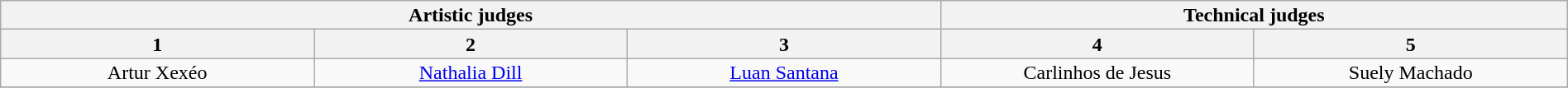<table class="wikitable" style="font-size:100%; line-height:16px; text-align:center" width="100%">
<tr>
<th colspan=3>Artistic judges</th>
<th colspan=2>Technical judges</th>
</tr>
<tr>
<th width="20.0%">1</th>
<th width="20.0%">2</th>
<th width="20.0%">3</th>
<th width="20.0%">4</th>
<th width="20.0%">5</th>
</tr>
<tr>
<td>Artur Xexéo</td>
<td><a href='#'>Nathalia Dill</a></td>
<td><a href='#'>Luan Santana</a></td>
<td>Carlinhos de Jesus</td>
<td>Suely Machado</td>
</tr>
<tr>
</tr>
</table>
